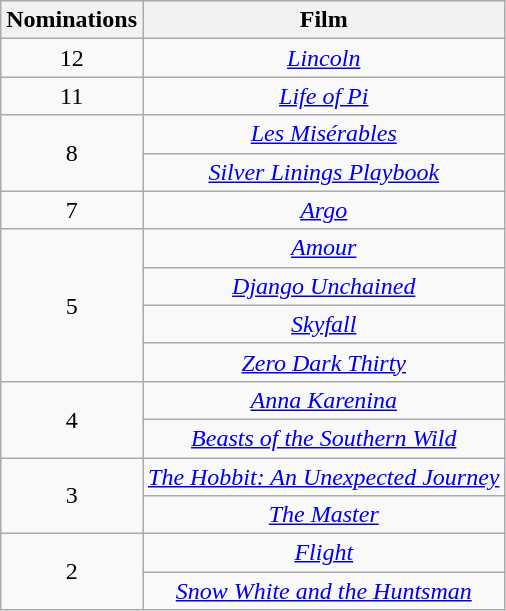<table class="wikitable" style="text-align:center;">
<tr>
<th scope="col" width="55">Nominations</th>
<th scope="col" align="center">Film</th>
</tr>
<tr>
<td style="text-align: center;">12</td>
<td><em><a href='#'>Lincoln</a></em></td>
</tr>
<tr>
<td style="text-align: center;">11</td>
<td><em><a href='#'>Life of Pi</a></em></td>
</tr>
<tr>
<td rowspan=2 style="text-align:center">8</td>
<td><em><a href='#'>Les Misérables</a></em></td>
</tr>
<tr>
<td><em><a href='#'>Silver Linings Playbook</a></em></td>
</tr>
<tr>
<td style="text-align: center;">7</td>
<td><em><a href='#'>Argo</a></em></td>
</tr>
<tr>
<td rowspan=4 style="text-align:center">5</td>
<td><em><a href='#'>Amour</a></em></td>
</tr>
<tr>
<td><em><a href='#'>Django Unchained</a></em></td>
</tr>
<tr>
<td><em><a href='#'>Skyfall</a></em></td>
</tr>
<tr>
<td><em><a href='#'>Zero Dark Thirty</a></em></td>
</tr>
<tr>
<td rowspan=2 style="text-align:center">4</td>
<td><em><a href='#'>Anna Karenina</a></em></td>
</tr>
<tr>
<td><em><a href='#'>Beasts of the Southern Wild</a></em></td>
</tr>
<tr>
<td rowspan=2 style="text-align:center">3</td>
<td><em><a href='#'>The Hobbit: An Unexpected Journey</a></em></td>
</tr>
<tr>
<td><em><a href='#'>The Master</a></em></td>
</tr>
<tr>
<td rowspan=2 style="text-align:center">2</td>
<td><em><a href='#'>Flight</a></em></td>
</tr>
<tr>
<td><em><a href='#'>Snow White and the Huntsman</a></em></td>
</tr>
</table>
